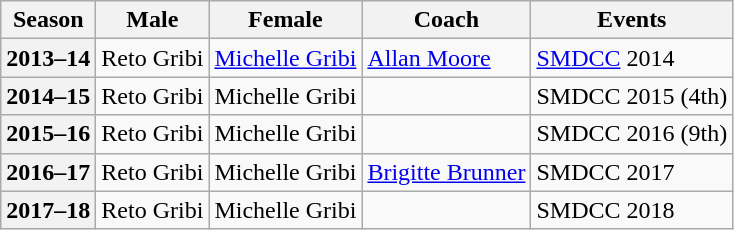<table class="wikitable">
<tr>
<th scope="col">Season</th>
<th scope="col">Male</th>
<th scope="col">Female</th>
<th scope="col">Coach</th>
<th scope="col">Events</th>
</tr>
<tr>
<th scope="row">2013–14</th>
<td>Reto Gribi</td>
<td><a href='#'>Michelle Gribi</a></td>
<td><a href='#'>Allan Moore</a></td>
<td><a href='#'>SMDCC</a> 2014 <br> </td>
</tr>
<tr>
<th scope="row">2014–15</th>
<td>Reto Gribi</td>
<td>Michelle Gribi</td>
<td></td>
<td>SMDCC 2015 (4th)</td>
</tr>
<tr>
<th scope="row">2015–16</th>
<td>Reto Gribi</td>
<td>Michelle Gribi</td>
<td></td>
<td>SMDCC 2016 (9th)</td>
</tr>
<tr>
<th scope="row">2016–17</th>
<td>Reto Gribi</td>
<td>Michelle Gribi</td>
<td><a href='#'>Brigitte Brunner</a></td>
<td>SMDCC 2017 </td>
</tr>
<tr>
<th scope="row">2017–18</th>
<td>Reto Gribi</td>
<td>Michelle Gribi</td>
<td></td>
<td>SMDCC 2018 </td>
</tr>
</table>
